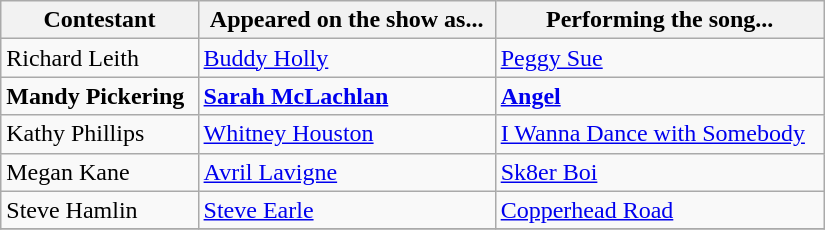<table class="wikitable" width="550px">
<tr>
<th align="left">Contestant</th>
<th align="left">Appeared on the show as...</th>
<th align="left">Performing the song...</th>
</tr>
<tr>
<td align="left">Richard Leith</td>
<td align="left"><a href='#'>Buddy Holly</a></td>
<td align="left"><a href='#'>Peggy Sue</a></td>
</tr>
<tr>
<td align="left"><strong>Mandy Pickering</strong></td>
<td align="left"><strong><a href='#'>Sarah McLachlan</a></strong></td>
<td align="left"><strong><a href='#'>Angel</a></strong></td>
</tr>
<tr>
<td align="left">Kathy Phillips</td>
<td align="left"><a href='#'>Whitney Houston</a></td>
<td align="left"><a href='#'>I Wanna Dance with Somebody</a></td>
</tr>
<tr>
<td align="left">Megan Kane</td>
<td align="left"><a href='#'>Avril Lavigne</a></td>
<td align="left"><a href='#'>Sk8er Boi</a></td>
</tr>
<tr>
<td align="left">Steve Hamlin</td>
<td align="left"><a href='#'>Steve Earle</a></td>
<td align="left"><a href='#'>Copperhead Road</a></td>
</tr>
<tr>
</tr>
</table>
